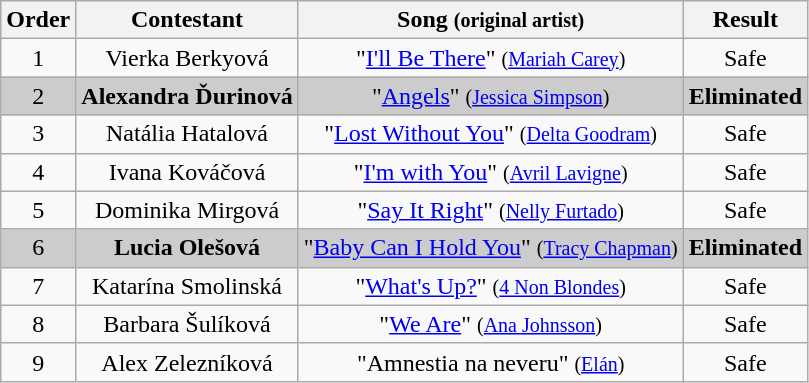<table class="wikitable plainrowheaders" style="text-align:center;">
<tr>
<th scope="col">Order</th>
<th scope="col">Contestant</th>
<th scope="col">Song <small>(original artist)</small></th>
<th scope="col">Result</th>
</tr>
<tr>
<td>1</td>
<td>Vierka Berkyová</td>
<td>"<a href='#'>I'll Be There</a>" <small>(<a href='#'>Mariah Carey</a>)</small></td>
<td>Safe</td>
</tr>
<tr style="background:#ccc;">
<td>2</td>
<td><strong>Alexandra Ďurinová</strong></td>
<td>"<a href='#'>Angels</a>" <small>(<a href='#'>Jessica Simpson</a>)</small></td>
<td><strong>Eliminated</strong></td>
</tr>
<tr>
<td>3</td>
<td>Natália Hatalová</td>
<td>"<a href='#'>Lost Without You</a>" <small>(<a href='#'>Delta Goodram</a>)</small></td>
<td>Safe</td>
</tr>
<tr>
<td>4</td>
<td>Ivana Kováčová</td>
<td>"<a href='#'>I'm with You</a>" <small>(<a href='#'>Avril Lavigne</a>)</small></td>
<td>Safe</td>
</tr>
<tr>
<td>5</td>
<td>Dominika Mirgová</td>
<td>"<a href='#'>Say It Right</a>" <small>(<a href='#'>Nelly Furtado</a>)</small></td>
<td>Safe</td>
</tr>
<tr style="background:#ccc;">
<td>6</td>
<td><strong>Lucia Olešová</strong></td>
<td>"<a href='#'>Baby Can I Hold You</a>" <small>(<a href='#'>Tracy Chapman</a>)</small></td>
<td><strong>Eliminated</strong></td>
</tr>
<tr>
<td>7</td>
<td>Katarína Smolinská</td>
<td>"<a href='#'>What's Up?</a>" <small>(<a href='#'>4 Non Blondes</a>)</small></td>
<td>Safe</td>
</tr>
<tr>
<td>8</td>
<td>Barbara Šulíková</td>
<td>"<a href='#'>We Are</a>" <small>(<a href='#'>Ana Johnsson</a>)</small></td>
<td>Safe</td>
</tr>
<tr>
<td>9</td>
<td>Alex Zelezníková</td>
<td>"Amnestia na neveru" <small>(<a href='#'>Elán</a>)</small></td>
<td>Safe</td>
</tr>
</table>
